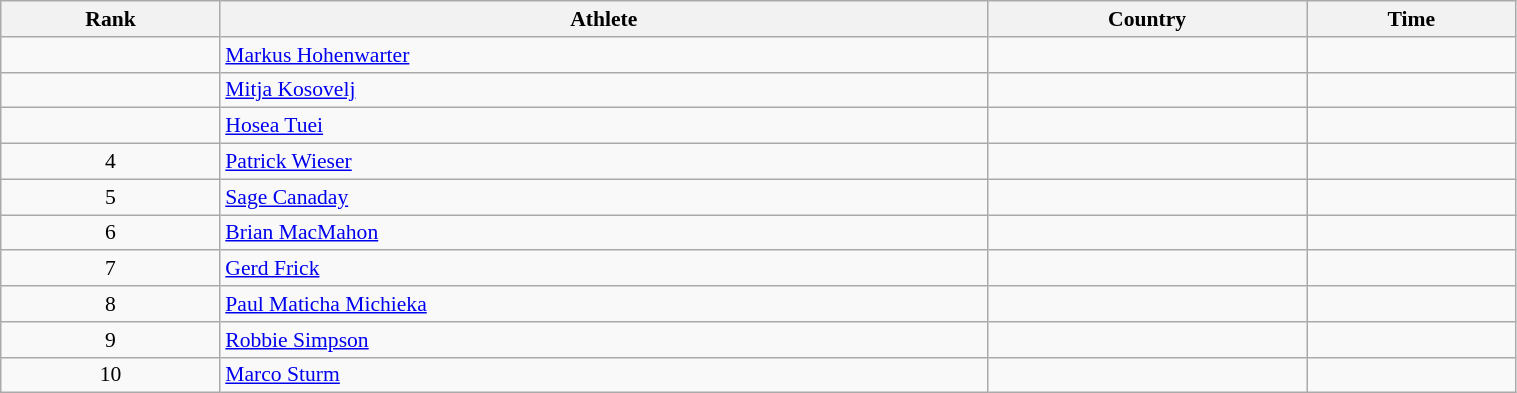<table class="wikitable" width=80% style="font-size:90%; text-align:left;">
<tr>
<th>Rank</th>
<th>Athlete</th>
<th>Country</th>
<th>Time</th>
</tr>
<tr>
<td align="center"></td>
<td><a href='#'>Markus Hohenwarter</a></td>
<td></td>
<td></td>
</tr>
<tr>
<td align="center"></td>
<td><a href='#'>Mitja Kosovelj</a></td>
<td></td>
<td></td>
</tr>
<tr>
<td align="center"></td>
<td><a href='#'>Hosea Tuei</a></td>
<td></td>
<td></td>
</tr>
<tr>
<td align="center">4</td>
<td><a href='#'>Patrick Wieser</a></td>
<td></td>
<td></td>
</tr>
<tr>
<td align="center">5</td>
<td><a href='#'>Sage Canaday</a></td>
<td></td>
<td></td>
</tr>
<tr>
<td align="center">6</td>
<td><a href='#'>Brian MacMahon</a></td>
<td></td>
<td></td>
</tr>
<tr>
<td align="center">7</td>
<td><a href='#'>Gerd Frick</a></td>
<td></td>
<td></td>
</tr>
<tr>
<td align="center">8</td>
<td><a href='#'>Paul Maticha Michieka</a></td>
<td></td>
<td></td>
</tr>
<tr>
<td align="center">9</td>
<td><a href='#'>Robbie Simpson</a></td>
<td></td>
<td></td>
</tr>
<tr>
<td align="center">10</td>
<td><a href='#'>Marco Sturm</a></td>
<td></td>
<td></td>
</tr>
</table>
